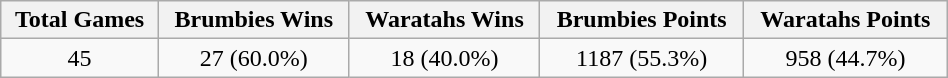<table class="wikitable" width="50%" style="text-align: center">
<tr>
<th>Total Games</th>
<th>Brumbies Wins</th>
<th>Waratahs Wins</th>
<th>Brumbies Points</th>
<th>Waratahs Points</th>
</tr>
<tr>
<td>45</td>
<td>27 (60.0%)</td>
<td>18 (40.0%)</td>
<td>1187 (55.3%)</td>
<td>958 (44.7%)</td>
</tr>
</table>
